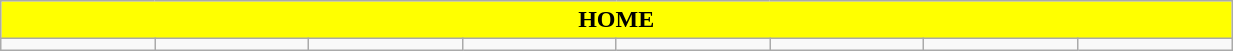<table class="wikitable collapsible collapsed" style="width:65%">
<tr>
<th colspan=10 ! style="color:black; background:yellow">HOME</th>
</tr>
<tr>
<td></td>
<td></td>
<td></td>
<td></td>
<td></td>
<td></td>
<td></td>
<td></td>
</tr>
</table>
